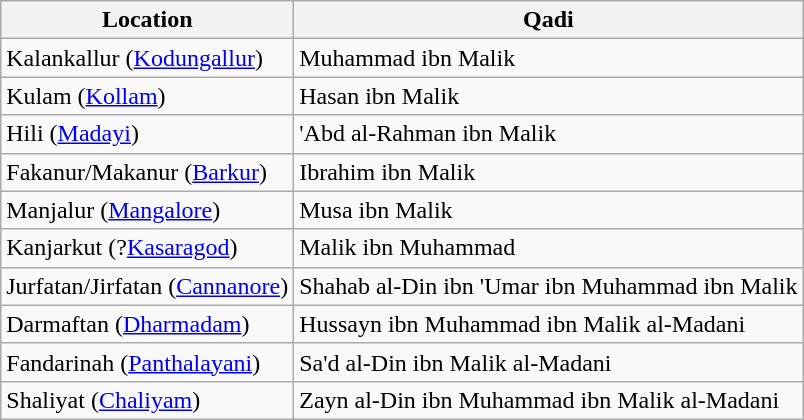<table class="wikitable">
<tr>
<th>Location</th>
<th>Qadi</th>
</tr>
<tr>
<td>Kalankallur (<a href='#'>Kodungallur</a>)</td>
<td>Muhammad ibn Malik</td>
</tr>
<tr>
<td>Kulam (<a href='#'>Kollam</a>)</td>
<td>Hasan ibn Malik</td>
</tr>
<tr>
<td>Hili (<a href='#'>Madayi</a>)</td>
<td>'Abd al-Rahman ibn Malik</td>
</tr>
<tr>
<td>Fakanur/Makanur (<a href='#'>Barkur</a>)</td>
<td>Ibrahim ibn Malik</td>
</tr>
<tr>
<td>Manjalur (<a href='#'>Mangalore</a>)</td>
<td>Musa ibn Malik</td>
</tr>
<tr>
<td>Kanjarkut (?<a href='#'>Kasaragod</a>)</td>
<td>Malik ibn Muhammad</td>
</tr>
<tr>
<td>Jurfatan/Jirfatan (<a href='#'>Cannanore</a>)</td>
<td>Shahab al-Din ibn 'Umar ibn Muhammad ibn Malik</td>
</tr>
<tr>
<td>Darmaftan (<a href='#'>Dharmadam</a>)</td>
<td>Hussayn ibn Muhammad ibn Malik al-Madani</td>
</tr>
<tr>
<td>Fandarinah (<a href='#'>Panthalayani</a>)</td>
<td>Sa'd al-Din ibn Malik al-Madani</td>
</tr>
<tr>
<td>Shaliyat (<a href='#'>Chaliyam</a>)</td>
<td>Zayn al-Din ibn Muhammad ibn Malik al-Madani</td>
</tr>
</table>
